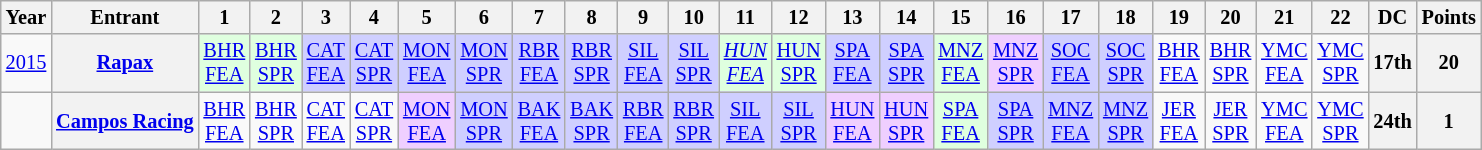<table class="wikitable" style="text-align:center; font-size:85%">
<tr>
<th>Year</th>
<th>Entrant</th>
<th>1</th>
<th>2</th>
<th>3</th>
<th>4</th>
<th>5</th>
<th>6</th>
<th>7</th>
<th>8</th>
<th>9</th>
<th>10</th>
<th>11</th>
<th>12</th>
<th>13</th>
<th>14</th>
<th>15</th>
<th>16</th>
<th>17</th>
<th>18</th>
<th>19</th>
<th>20</th>
<th>21</th>
<th>22</th>
<th>DC</th>
<th>Points</th>
</tr>
<tr>
<td><a href='#'>2015</a></td>
<th><a href='#'>Rapax</a></th>
<td style="background:#DFFFDF;"><a href='#'>BHR<br>FEA</a><br></td>
<td style="background:#DFFFDF;"><a href='#'>BHR<br>SPR</a><br></td>
<td style="background:#CFCFFF;"><a href='#'>CAT<br>FEA</a><br></td>
<td style="background:#CFCFFF;"><a href='#'>CAT<br>SPR</a><br></td>
<td style="background:#CFCFFF;"><a href='#'>MON<br>FEA</a><br></td>
<td style="background:#CFCFFF;"><a href='#'>MON<br>SPR</a><br></td>
<td style="background:#CFCFFF;"><a href='#'>RBR<br>FEA</a><br></td>
<td style="background:#CFCFFF;"><a href='#'>RBR<br>SPR</a><br></td>
<td style="background:#CFCFFF;"><a href='#'>SIL<br>FEA</a><br></td>
<td style="background:#CFCFFF;"><a href='#'>SIL<br>SPR</a><br></td>
<td style="background:#DFFFDF;"><em><a href='#'>HUN<br>FEA</a></em><br></td>
<td style="background:#DFFFDF;"><a href='#'>HUN<br>SPR</a><br></td>
<td style="background:#CFCFFF;"><a href='#'>SPA<br>FEA</a><br></td>
<td style="background:#CFCFFF;"><a href='#'>SPA<br>SPR</a><br></td>
<td style="background:#DFFFDF;"><a href='#'>MNZ<br>FEA</a><br></td>
<td style="background:#EFCFFF;"><a href='#'>MNZ<br>SPR</a><br></td>
<td style="background:#CFCFFF;"><a href='#'>SOC<br>FEA</a><br></td>
<td style="background:#CFCFFF;"><a href='#'>SOC<br>SPR</a><br></td>
<td><a href='#'>BHR<br>FEA</a></td>
<td><a href='#'>BHR<br>SPR</a></td>
<td><a href='#'>YMC<br>FEA</a></td>
<td><a href='#'>YMC<br>SPR</a></td>
<th>17th</th>
<th>20</th>
</tr>
<tr>
<td></td>
<th nowrap><a href='#'>Campos Racing</a></th>
<td><a href='#'>BHR<br>FEA</a></td>
<td><a href='#'>BHR<br>SPR</a></td>
<td><a href='#'>CAT<br>FEA</a></td>
<td><a href='#'>CAT<br>SPR</a></td>
<td style="background:#EFCFFF;"><a href='#'>MON<br>FEA</a><br></td>
<td style="background:#CFCFFF;"><a href='#'>MON<br>SPR</a><br></td>
<td style="background:#CFCFFF;"><a href='#'>BAK<br>FEA</a><br></td>
<td style="background:#CFCFFF;"><a href='#'>BAK<br>SPR</a><br></td>
<td style="background:#CFCFFF;"><a href='#'>RBR<br>FEA</a><br></td>
<td style="background:#CFCFFF;"><a href='#'>RBR<br>SPR</a><br></td>
<td style="background:#CFCFFF;"><a href='#'>SIL<br>FEA</a><br></td>
<td style="background:#CFCFFF;"><a href='#'>SIL<br>SPR</a><br></td>
<td style="background:#EFCFFF;"><a href='#'>HUN<br>FEA</a><br></td>
<td style="background:#EFCFFF;"><a href='#'>HUN<br>SPR</a><br></td>
<td style="background:#dfffdf;"><a href='#'>SPA<br>FEA</a><br></td>
<td style="background:#CFCFFF;"><a href='#'>SPA<br>SPR</a><br></td>
<td style="background:#CFCFFF;"><a href='#'>MNZ<br>FEA</a><br></td>
<td style="background:#CFCFFF;"><a href='#'>MNZ<br>SPR</a><br></td>
<td><a href='#'>JER<br>FEA</a></td>
<td><a href='#'>JER<br>SPR</a></td>
<td><a href='#'>YMC<br>FEA</a></td>
<td><a href='#'>YMC<br>SPR</a></td>
<th>24th</th>
<th>1</th>
</tr>
</table>
